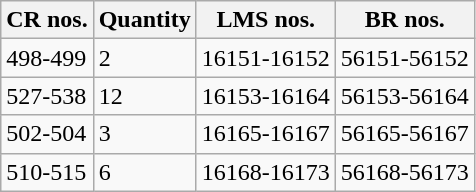<table class="wikitable">
<tr>
<th>CR nos.</th>
<th>Quantity</th>
<th>LMS nos.</th>
<th>BR nos.</th>
</tr>
<tr>
<td>498-499</td>
<td>2</td>
<td>16151-16152</td>
<td>56151-56152</td>
</tr>
<tr>
<td>527-538</td>
<td>12</td>
<td>16153-16164</td>
<td>56153-56164</td>
</tr>
<tr>
<td>502-504</td>
<td>3</td>
<td>16165-16167</td>
<td>56165-56167</td>
</tr>
<tr>
<td>510-515</td>
<td>6</td>
<td>16168-16173</td>
<td>56168-56173</td>
</tr>
</table>
